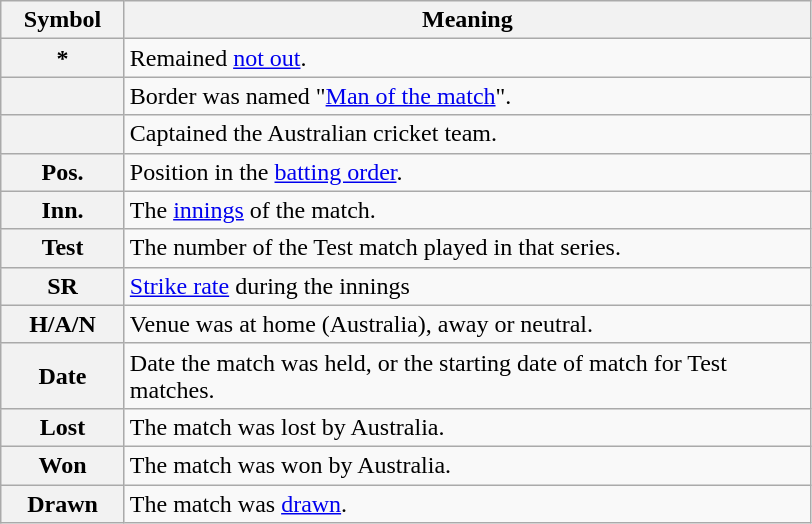<table class="wikitable plainrowheaders" border="1">
<tr>
<th scope="col" style="width:75px">Symbol</th>
<th scope="col" style="width:450px">Meaning</th>
</tr>
<tr>
<th scope="row">*</th>
<td>Remained <a href='#'>not out</a>.</td>
</tr>
<tr>
<th scope="row"></th>
<td>Border was named "<a href='#'>Man of the match</a>".</td>
</tr>
<tr>
<th scope="row"></th>
<td>Captained the Australian cricket team.</td>
</tr>
<tr>
<th scope="row">Pos.</th>
<td>Position in the <a href='#'>batting order</a>.</td>
</tr>
<tr>
<th scope="row">Inn.</th>
<td>The <a href='#'>innings</a> of the match.</td>
</tr>
<tr>
<th scope="row">Test</th>
<td>The number of the Test match played in that series.</td>
</tr>
<tr>
<th scope="row">SR</th>
<td><a href='#'>Strike rate</a> during the innings</td>
</tr>
<tr>
<th scope="row">H/A/N</th>
<td>Venue was at home (Australia), away or neutral.</td>
</tr>
<tr>
<th scope="row">Date</th>
<td>Date the match was held, or the starting date of match for Test matches.</td>
</tr>
<tr>
<th scope="row">Lost</th>
<td>The match was lost by Australia.</td>
</tr>
<tr>
<th scope="row">Won</th>
<td>The match was won by Australia.</td>
</tr>
<tr>
<th scope="row">Drawn</th>
<td>The match was <a href='#'>drawn</a>.</td>
</tr>
</table>
